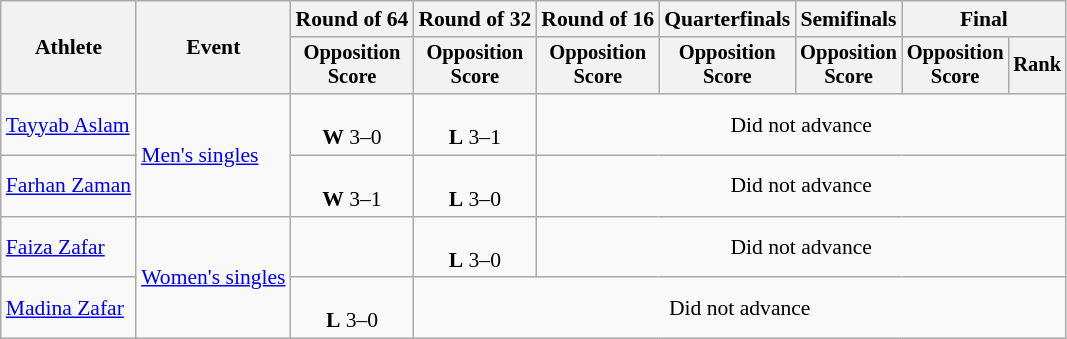<table class=wikitable style="font-size:90%">
<tr>
<th rowspan=2>Athlete</th>
<th rowspan=2>Event</th>
<th>Round of 64</th>
<th>Round of 32</th>
<th>Round of 16</th>
<th>Quarterfinals</th>
<th>Semifinals</th>
<th colspan=2>Final</th>
</tr>
<tr style="font-size:95%">
<th>Opposition<br>Score</th>
<th>Opposition<br>Score</th>
<th>Opposition<br>Score</th>
<th>Opposition<br>Score</th>
<th>Opposition<br>Score</th>
<th>Opposition<br>Score</th>
<th>Rank</th>
</tr>
<tr align=center>
<td align=left><a href='#'>Tayyab Aslam</a></td>
<td align=left rowspan=2><a href='#'>Men's singles</a></td>
<td><br><strong>W</strong> 3–0</td>
<td><br><strong>L</strong> 3–1</td>
<td colspan=5>Did not advance</td>
</tr>
<tr align=center>
<td align=left><a href='#'>Farhan Zaman</a></td>
<td><br><strong>W</strong> 3–1</td>
<td><br><strong>L</strong> 3–0</td>
<td colspan=5>Did not advance</td>
</tr>
<tr align=center>
<td align=left><a href='#'>Faiza Zafar</a></td>
<td align=left rowspan=2><a href='#'>Women's singles</a></td>
<td></td>
<td><br><strong>L</strong> 3–0</td>
<td colspan=5>Did not advance</td>
</tr>
<tr align=center>
<td align=left><a href='#'>Madina Zafar</a></td>
<td><br><strong>L</strong> 3–0</td>
<td colspan=6>Did not advance</td>
</tr>
</table>
